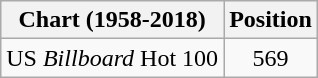<table class="wikitable plainrowheaders">
<tr>
<th>Chart (1958-2018)</th>
<th>Position</th>
</tr>
<tr>
<td>US <em>Billboard</em> Hot 100</td>
<td style="text-align:center;">569</td>
</tr>
</table>
